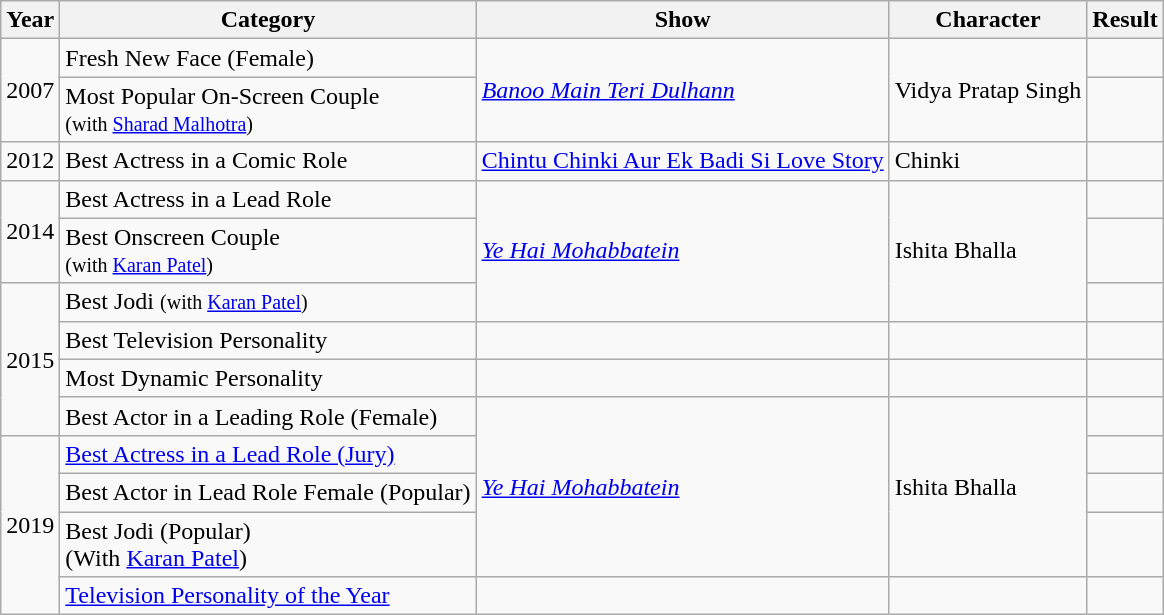<table class="wikitable sortable">
<tr>
<th>Year</th>
<th>Category</th>
<th>Show</th>
<th>Character</th>
<th>Result</th>
</tr>
<tr>
<td rowspan="2">2007</td>
<td>Fresh New Face (Female)</td>
<td rowspan=2><em><a href='#'>Banoo Main Teri Dulhann</a></em></td>
<td rowspan=2>Vidya Pratap Singh</td>
<td></td>
</tr>
<tr>
<td>Most Popular On-Screen Couple<br><small>(with <a href='#'>Sharad Malhotra</a>)</small></td>
<td></td>
</tr>
<tr>
<td>2012</td>
<td>Best Actress in a Comic Role</td>
<td><a href='#'>Chintu Chinki Aur Ek Badi Si Love Story</a></td>
<td>Chinki</td>
<td></td>
</tr>
<tr>
<td rowspan=2>2014</td>
<td>Best Actress in a Lead Role</td>
<td rowspan="3"><em><a href='#'>Ye Hai Mohabbatein</a></em></td>
<td rowspan=3>Ishita Bhalla</td>
<td></td>
</tr>
<tr>
<td>Best Onscreen Couple<br><small>(with <a href='#'>Karan Patel</a>)</small></td>
<td></td>
</tr>
<tr>
<td rowspan="4">2015</td>
<td>Best Jodi <small>(with <a href='#'>Karan Patel</a>)</small></td>
<td></td>
</tr>
<tr>
<td>Best Television Personality</td>
<td></td>
<td></td>
<td></td>
</tr>
<tr>
<td>Most Dynamic Personality</td>
<td></td>
<td></td>
<td></td>
</tr>
<tr>
<td>Best Actor in a Leading Role (Female)</td>
<td rowspan="4"><em><a href='#'>Ye Hai Mohabbatein</a></em></td>
<td rowspan=4>Ishita Bhalla</td>
<td></td>
</tr>
<tr>
<td rowspan="4">2019</td>
<td Indian Telly Award for Best Actress in a Lead Role#JuryA ward><a href='#'>Best Actress in a Lead Role (Jury)</a></td>
<td></td>
</tr>
<tr>
<td>Best Actor in Lead Role Female (Popular)</td>
<td></td>
</tr>
<tr>
<td>Best Jodi (Popular)<br>(With <a href='#'>Karan Patel</a>)</td>
<td></td>
</tr>
<tr>
<td><a href='#'>Television Personality of the Year</a></td>
<td></td>
<td></td>
<td></td>
</tr>
</table>
